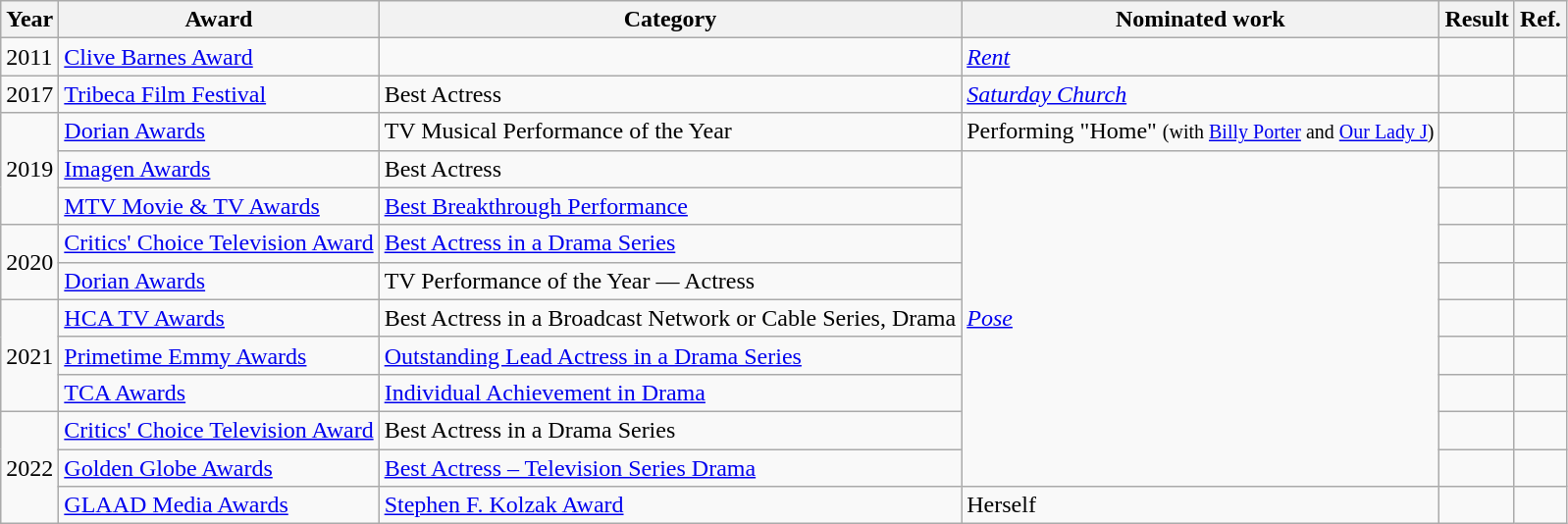<table class="wikitable sortable">
<tr>
<th>Year</th>
<th>Award</th>
<th>Category</th>
<th>Nominated work</th>
<th>Result</th>
<th>Ref.</th>
</tr>
<tr>
<td>2011</td>
<td><a href='#'>Clive Barnes Award</a></td>
<td></td>
<td><em><a href='#'>Rent</a></em></td>
<td></td>
<td></td>
</tr>
<tr>
<td>2017</td>
<td><a href='#'>Tribeca Film Festival</a></td>
<td>Best Actress</td>
<td><em><a href='#'>Saturday Church</a></em></td>
<td></td>
<td></td>
</tr>
<tr>
<td rowspan="3">2019</td>
<td><a href='#'>Dorian Awards</a></td>
<td>TV Musical Performance of the Year</td>
<td>Performing "Home" <small>(with <a href='#'>Billy Porter</a> and <a href='#'>Our Lady J</a>)</small></td>
<td></td>
<td></td>
</tr>
<tr>
<td><a href='#'>Imagen Awards</a></td>
<td>Best Actress</td>
<td rowspan="9"><em><a href='#'>Pose</a></em></td>
<td></td>
<td></td>
</tr>
<tr>
<td><a href='#'>MTV Movie & TV Awards</a></td>
<td><a href='#'>Best Breakthrough Performance</a></td>
<td></td>
<td></td>
</tr>
<tr>
<td rowspan="2">2020</td>
<td><a href='#'>Critics' Choice Television Award</a></td>
<td><a href='#'>Best Actress in a Drama Series</a></td>
<td></td>
<td></td>
</tr>
<tr>
<td><a href='#'>Dorian Awards</a></td>
<td>TV Performance of the Year — Actress</td>
<td></td>
<td></td>
</tr>
<tr>
<td rowspan="3">2021</td>
<td><a href='#'>HCA TV Awards</a></td>
<td>Best Actress in a Broadcast Network or Cable Series, Drama</td>
<td></td>
<td></td>
</tr>
<tr>
<td><a href='#'>Primetime Emmy Awards</a></td>
<td><a href='#'>Outstanding Lead Actress in a Drama Series</a></td>
<td></td>
<td></td>
</tr>
<tr>
<td><a href='#'>TCA Awards</a></td>
<td><a href='#'>Individual Achievement in Drama</a></td>
<td></td>
<td></td>
</tr>
<tr>
<td rowspan="3">2022</td>
<td><a href='#'>Critics' Choice Television Award</a></td>
<td>Best Actress in a Drama Series</td>
<td></td>
<td></td>
</tr>
<tr>
<td><a href='#'>Golden Globe Awards</a></td>
<td><a href='#'>Best Actress – Television Series Drama</a></td>
<td></td>
<td></td>
</tr>
<tr>
<td><a href='#'>GLAAD Media Awards</a></td>
<td><a href='#'>Stephen F. Kolzak Award</a></td>
<td>Herself</td>
<td></td>
<td></td>
</tr>
</table>
